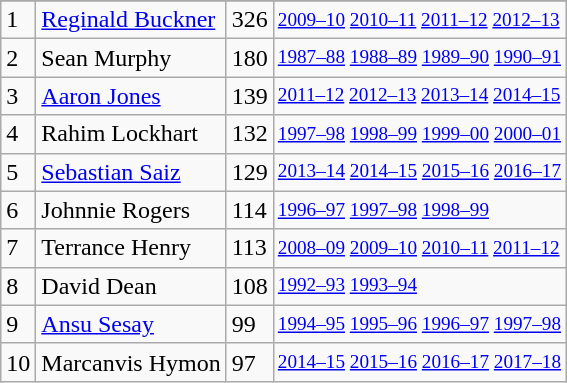<table class="wikitable">
<tr>
</tr>
<tr>
<td>1</td>
<td><a href='#'>Reginald Buckner</a></td>
<td>326</td>
<td style="font-size:80%;"><a href='#'>2009–10</a> <a href='#'>2010–11</a> <a href='#'>2011–12</a> <a href='#'>2012–13</a></td>
</tr>
<tr>
<td>2</td>
<td>Sean Murphy</td>
<td>180</td>
<td style="font-size:80%;"><a href='#'>1987–88</a> <a href='#'>1988–89</a> <a href='#'>1989–90</a> <a href='#'>1990–91</a></td>
</tr>
<tr>
<td>3</td>
<td><a href='#'>Aaron Jones</a></td>
<td>139</td>
<td style="font-size:80%;"><a href='#'>2011–12</a> <a href='#'>2012–13</a> <a href='#'>2013–14</a> <a href='#'>2014–15</a></td>
</tr>
<tr>
<td>4</td>
<td>Rahim Lockhart</td>
<td>132</td>
<td style="font-size:80%;"><a href='#'>1997–98</a> <a href='#'>1998–99</a> <a href='#'>1999–00</a> <a href='#'>2000–01</a></td>
</tr>
<tr>
<td>5</td>
<td><a href='#'>Sebastian Saiz</a></td>
<td>129</td>
<td style="font-size:80%;"><a href='#'>2013–14</a> <a href='#'>2014–15</a> <a href='#'>2015–16</a> <a href='#'>2016–17</a></td>
</tr>
<tr>
<td>6</td>
<td>Johnnie Rogers</td>
<td>114</td>
<td style="font-size:80%;"><a href='#'>1996–97</a> <a href='#'>1997–98</a> <a href='#'>1998–99</a></td>
</tr>
<tr>
<td>7</td>
<td>Terrance Henry</td>
<td>113</td>
<td style="font-size:80%;"><a href='#'>2008–09</a> <a href='#'>2009–10</a> <a href='#'>2010–11</a> <a href='#'>2011–12</a></td>
</tr>
<tr>
<td>8</td>
<td>David Dean</td>
<td>108</td>
<td style="font-size:80%;"><a href='#'>1992–93</a> <a href='#'>1993–94</a></td>
</tr>
<tr>
<td>9</td>
<td><a href='#'>Ansu Sesay</a></td>
<td>99</td>
<td style="font-size:80%;"><a href='#'>1994–95</a> <a href='#'>1995–96</a> <a href='#'>1996–97</a> <a href='#'>1997–98</a></td>
</tr>
<tr>
<td>10</td>
<td>Marcanvis Hymon</td>
<td>97</td>
<td style="font-size:80%;"><a href='#'>2014–15</a> <a href='#'>2015–16</a> <a href='#'>2016–17</a> <a href='#'>2017–18</a></td>
</tr>
</table>
